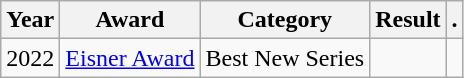<table class="wikitable plainrowheaders">
<tr>
<th>Year</th>
<th>Award</th>
<th>Category</th>
<th>Result</th>
<th>.</th>
</tr>
<tr>
<td>2022</td>
<td><a href='#'>Eisner Award</a></td>
<td>Best New Series</td>
<td></td>
<td></td>
</tr>
</table>
